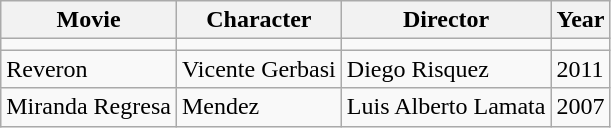<table class="wikitable">
<tr>
<th>Movie</th>
<th>Character</th>
<th>Director</th>
<th>Year</th>
</tr>
<tr>
<td></td>
<td></td>
<td></td>
<td></td>
</tr>
<tr>
<td>Reveron</td>
<td>Vicente Gerbasi</td>
<td>Diego Risquez</td>
<td>2011</td>
</tr>
<tr>
<td>Miranda Regresa</td>
<td>Mendez</td>
<td>Luis Alberto Lamata</td>
<td>2007</td>
</tr>
</table>
